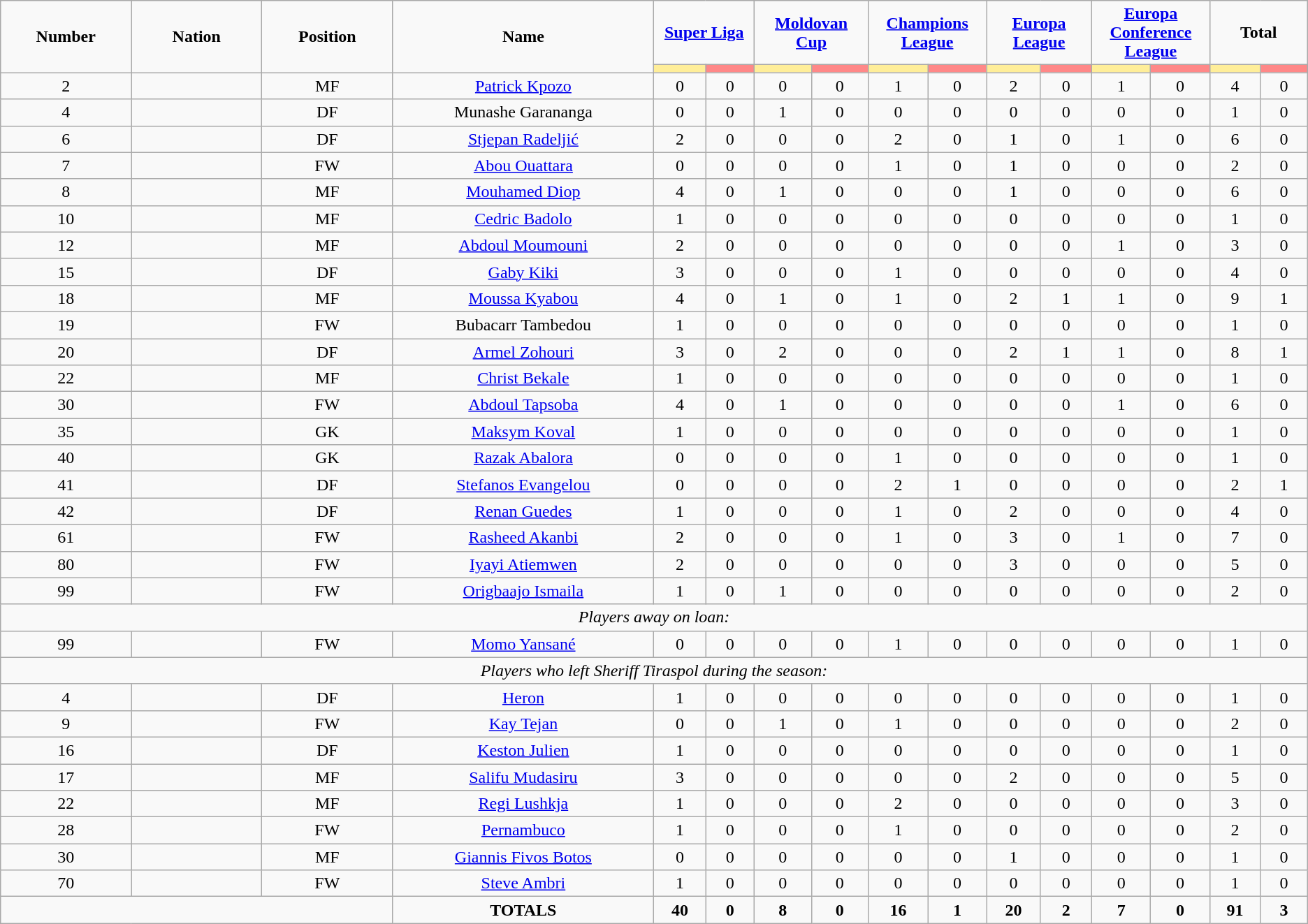<table class="wikitable" style="font-size: 100%; text-align: center;">
<tr>
<td rowspan="2" width="10%" align="center"><strong>Number</strong></td>
<td rowspan="2" width="10%" align="center"><strong>Nation</strong></td>
<td rowspan="2" width="10%" align="center"><strong>Position</strong></td>
<td rowspan="2" width="20%" align="center"><strong>Name</strong></td>
<td colspan="2" align="center"><strong><a href='#'>Super Liga</a></strong></td>
<td colspan="2" align="center"><strong><a href='#'>Moldovan Cup</a></strong></td>
<td colspan="2" align="center"><strong><a href='#'>Champions League</a></strong></td>
<td colspan="2" align="center"><strong><a href='#'>Europa League</a></strong></td>
<td colspan="2" align="center"><strong><a href='#'>Europa Conference League</a></strong></td>
<td colspan="2" align="center"><strong>Total</strong></td>
</tr>
<tr>
<th width=60 style="background: #FFEE99"></th>
<th width=60 style="background: #FF8888"></th>
<th width=60 style="background: #FFEE99"></th>
<th width=60 style="background: #FF8888"></th>
<th width=60 style="background: #FFEE99"></th>
<th width=60 style="background: #FF8888"></th>
<th width=60 style="background: #FFEE99"></th>
<th width=60 style="background: #FF8888"></th>
<th width=60 style="background: #FFEE99"></th>
<th width=60 style="background: #FF8888"></th>
<th width=60 style="background: #FFEE99"></th>
<th width=60 style="background: #FF8888"></th>
</tr>
<tr>
<td>2</td>
<td></td>
<td>MF</td>
<td><a href='#'>Patrick Kpozo</a></td>
<td>0</td>
<td>0</td>
<td>0</td>
<td>0</td>
<td>1</td>
<td>0</td>
<td>2</td>
<td>0</td>
<td>1</td>
<td>0</td>
<td>4</td>
<td>0</td>
</tr>
<tr>
<td>4</td>
<td></td>
<td>DF</td>
<td>Munashe Garananga</td>
<td>0</td>
<td>0</td>
<td>1</td>
<td>0</td>
<td>0</td>
<td>0</td>
<td>0</td>
<td>0</td>
<td>0</td>
<td>0</td>
<td>1</td>
<td>0</td>
</tr>
<tr>
<td>6</td>
<td></td>
<td>DF</td>
<td><a href='#'>Stjepan Radeljić</a></td>
<td>2</td>
<td>0</td>
<td>0</td>
<td>0</td>
<td>2</td>
<td>0</td>
<td>1</td>
<td>0</td>
<td>1</td>
<td>0</td>
<td>6</td>
<td>0</td>
</tr>
<tr>
<td>7</td>
<td></td>
<td>FW</td>
<td><a href='#'>Abou Ouattara</a></td>
<td>0</td>
<td>0</td>
<td>0</td>
<td>0</td>
<td>1</td>
<td>0</td>
<td>1</td>
<td>0</td>
<td>0</td>
<td>0</td>
<td>2</td>
<td>0</td>
</tr>
<tr>
<td>8</td>
<td></td>
<td>MF</td>
<td><a href='#'>Mouhamed Diop</a></td>
<td>4</td>
<td>0</td>
<td>1</td>
<td>0</td>
<td>0</td>
<td>0</td>
<td>1</td>
<td>0</td>
<td>0</td>
<td>0</td>
<td>6</td>
<td>0</td>
</tr>
<tr>
<td>10</td>
<td></td>
<td>MF</td>
<td><a href='#'>Cedric Badolo</a></td>
<td>1</td>
<td>0</td>
<td>0</td>
<td>0</td>
<td>0</td>
<td>0</td>
<td>0</td>
<td>0</td>
<td>0</td>
<td>0</td>
<td>1</td>
<td>0</td>
</tr>
<tr>
<td>12</td>
<td></td>
<td>MF</td>
<td><a href='#'>Abdoul Moumouni</a></td>
<td>2</td>
<td>0</td>
<td>0</td>
<td>0</td>
<td>0</td>
<td>0</td>
<td>0</td>
<td>0</td>
<td>1</td>
<td>0</td>
<td>3</td>
<td>0</td>
</tr>
<tr>
<td>15</td>
<td></td>
<td>DF</td>
<td><a href='#'>Gaby Kiki</a></td>
<td>3</td>
<td>0</td>
<td>0</td>
<td>0</td>
<td>1</td>
<td>0</td>
<td>0</td>
<td>0</td>
<td>0</td>
<td>0</td>
<td>4</td>
<td>0</td>
</tr>
<tr>
<td>18</td>
<td></td>
<td>MF</td>
<td><a href='#'>Moussa Kyabou</a></td>
<td>4</td>
<td>0</td>
<td>1</td>
<td>0</td>
<td>1</td>
<td>0</td>
<td>2</td>
<td>1</td>
<td>1</td>
<td>0</td>
<td>9</td>
<td>1</td>
</tr>
<tr>
<td>19</td>
<td></td>
<td>FW</td>
<td>Bubacarr Tambedou</td>
<td>1</td>
<td>0</td>
<td>0</td>
<td>0</td>
<td>0</td>
<td>0</td>
<td>0</td>
<td>0</td>
<td>0</td>
<td>0</td>
<td>1</td>
<td>0</td>
</tr>
<tr>
<td>20</td>
<td></td>
<td>DF</td>
<td><a href='#'>Armel Zohouri</a></td>
<td>3</td>
<td>0</td>
<td>2</td>
<td>0</td>
<td>0</td>
<td>0</td>
<td>2</td>
<td>1</td>
<td>1</td>
<td>0</td>
<td>8</td>
<td>1</td>
</tr>
<tr>
<td>22</td>
<td></td>
<td>MF</td>
<td><a href='#'>Christ Bekale</a></td>
<td>1</td>
<td>0</td>
<td>0</td>
<td>0</td>
<td>0</td>
<td>0</td>
<td>0</td>
<td>0</td>
<td>0</td>
<td>0</td>
<td>1</td>
<td>0</td>
</tr>
<tr>
<td>30</td>
<td></td>
<td>FW</td>
<td><a href='#'>Abdoul Tapsoba</a></td>
<td>4</td>
<td>0</td>
<td>1</td>
<td>0</td>
<td>0</td>
<td>0</td>
<td>0</td>
<td>0</td>
<td>1</td>
<td>0</td>
<td>6</td>
<td>0</td>
</tr>
<tr>
<td>35</td>
<td></td>
<td>GK</td>
<td><a href='#'>Maksym Koval</a></td>
<td>1</td>
<td>0</td>
<td>0</td>
<td>0</td>
<td>0</td>
<td>0</td>
<td>0</td>
<td>0</td>
<td>0</td>
<td>0</td>
<td>1</td>
<td>0</td>
</tr>
<tr>
<td>40</td>
<td></td>
<td>GK</td>
<td><a href='#'>Razak Abalora</a></td>
<td>0</td>
<td>0</td>
<td>0</td>
<td>0</td>
<td>1</td>
<td>0</td>
<td>0</td>
<td>0</td>
<td>0</td>
<td>0</td>
<td>1</td>
<td>0</td>
</tr>
<tr>
<td>41</td>
<td></td>
<td>DF</td>
<td><a href='#'>Stefanos Evangelou</a></td>
<td>0</td>
<td>0</td>
<td>0</td>
<td>0</td>
<td>2</td>
<td>1</td>
<td>0</td>
<td>0</td>
<td>0</td>
<td>0</td>
<td>2</td>
<td>1</td>
</tr>
<tr>
<td>42</td>
<td></td>
<td>DF</td>
<td><a href='#'>Renan Guedes</a></td>
<td>1</td>
<td>0</td>
<td>0</td>
<td>0</td>
<td>1</td>
<td>0</td>
<td>2</td>
<td>0</td>
<td>0</td>
<td>0</td>
<td>4</td>
<td>0</td>
</tr>
<tr>
<td>61</td>
<td></td>
<td>FW</td>
<td><a href='#'>Rasheed Akanbi</a></td>
<td>2</td>
<td>0</td>
<td>0</td>
<td>0</td>
<td>1</td>
<td>0</td>
<td>3</td>
<td>0</td>
<td>1</td>
<td>0</td>
<td>7</td>
<td>0</td>
</tr>
<tr>
<td>80</td>
<td></td>
<td>FW</td>
<td><a href='#'>Iyayi Atiemwen</a></td>
<td>2</td>
<td>0</td>
<td>0</td>
<td>0</td>
<td>0</td>
<td>0</td>
<td>3</td>
<td>0</td>
<td>0</td>
<td>0</td>
<td>5</td>
<td>0</td>
</tr>
<tr>
<td>99</td>
<td></td>
<td>FW</td>
<td><a href='#'>Origbaajo Ismaila</a></td>
<td>1</td>
<td>0</td>
<td>1</td>
<td>0</td>
<td>0</td>
<td>0</td>
<td>0</td>
<td>0</td>
<td>0</td>
<td>0</td>
<td>2</td>
<td>0</td>
</tr>
<tr>
<td colspan="16"><em>Players away on loan:</em></td>
</tr>
<tr>
<td>99</td>
<td></td>
<td>FW</td>
<td><a href='#'>Momo Yansané</a></td>
<td>0</td>
<td>0</td>
<td>0</td>
<td>0</td>
<td>1</td>
<td>0</td>
<td>0</td>
<td>0</td>
<td>0</td>
<td>0</td>
<td>1</td>
<td>0</td>
</tr>
<tr>
<td colspan="16"><em>Players who left Sheriff Tiraspol during the season:</em></td>
</tr>
<tr>
<td>4</td>
<td></td>
<td>DF</td>
<td><a href='#'>Heron</a></td>
<td>1</td>
<td>0</td>
<td>0</td>
<td>0</td>
<td>0</td>
<td>0</td>
<td>0</td>
<td>0</td>
<td>0</td>
<td>0</td>
<td>1</td>
<td>0</td>
</tr>
<tr>
<td>9</td>
<td></td>
<td>FW</td>
<td><a href='#'>Kay Tejan</a></td>
<td>0</td>
<td>0</td>
<td>1</td>
<td>0</td>
<td>1</td>
<td>0</td>
<td>0</td>
<td>0</td>
<td>0</td>
<td>0</td>
<td>2</td>
<td>0</td>
</tr>
<tr>
<td>16</td>
<td></td>
<td>DF</td>
<td><a href='#'>Keston Julien</a></td>
<td>1</td>
<td>0</td>
<td>0</td>
<td>0</td>
<td>0</td>
<td>0</td>
<td>0</td>
<td>0</td>
<td>0</td>
<td>0</td>
<td>1</td>
<td>0</td>
</tr>
<tr>
<td>17</td>
<td></td>
<td>MF</td>
<td><a href='#'>Salifu Mudasiru</a></td>
<td>3</td>
<td>0</td>
<td>0</td>
<td>0</td>
<td>0</td>
<td>0</td>
<td>2</td>
<td>0</td>
<td>0</td>
<td>0</td>
<td>5</td>
<td>0</td>
</tr>
<tr>
<td>22</td>
<td></td>
<td>MF</td>
<td><a href='#'>Regi Lushkja</a></td>
<td>1</td>
<td>0</td>
<td>0</td>
<td>0</td>
<td>2</td>
<td>0</td>
<td>0</td>
<td>0</td>
<td>0</td>
<td>0</td>
<td>3</td>
<td>0</td>
</tr>
<tr>
<td>28</td>
<td></td>
<td>FW</td>
<td><a href='#'>Pernambuco</a></td>
<td>1</td>
<td>0</td>
<td>0</td>
<td>0</td>
<td>1</td>
<td>0</td>
<td>0</td>
<td>0</td>
<td>0</td>
<td>0</td>
<td>2</td>
<td>0</td>
</tr>
<tr>
<td>30</td>
<td></td>
<td>MF</td>
<td><a href='#'>Giannis Fivos Botos</a></td>
<td>0</td>
<td>0</td>
<td>0</td>
<td>0</td>
<td>0</td>
<td>0</td>
<td>1</td>
<td>0</td>
<td>0</td>
<td>0</td>
<td>1</td>
<td>0</td>
</tr>
<tr>
<td>70</td>
<td></td>
<td>FW</td>
<td><a href='#'>Steve Ambri</a></td>
<td>1</td>
<td>0</td>
<td>0</td>
<td>0</td>
<td>0</td>
<td>0</td>
<td>0</td>
<td>0</td>
<td>0</td>
<td>0</td>
<td>1</td>
<td>0</td>
</tr>
<tr>
<td colspan="3"></td>
<td><strong>TOTALS</strong></td>
<td><strong>40</strong></td>
<td><strong>0</strong></td>
<td><strong>8</strong></td>
<td><strong>0</strong></td>
<td><strong>16</strong></td>
<td><strong>1</strong></td>
<td><strong>20</strong></td>
<td><strong>2</strong></td>
<td><strong>7</strong></td>
<td><strong>0</strong></td>
<td><strong>91</strong></td>
<td><strong>3</strong></td>
</tr>
</table>
